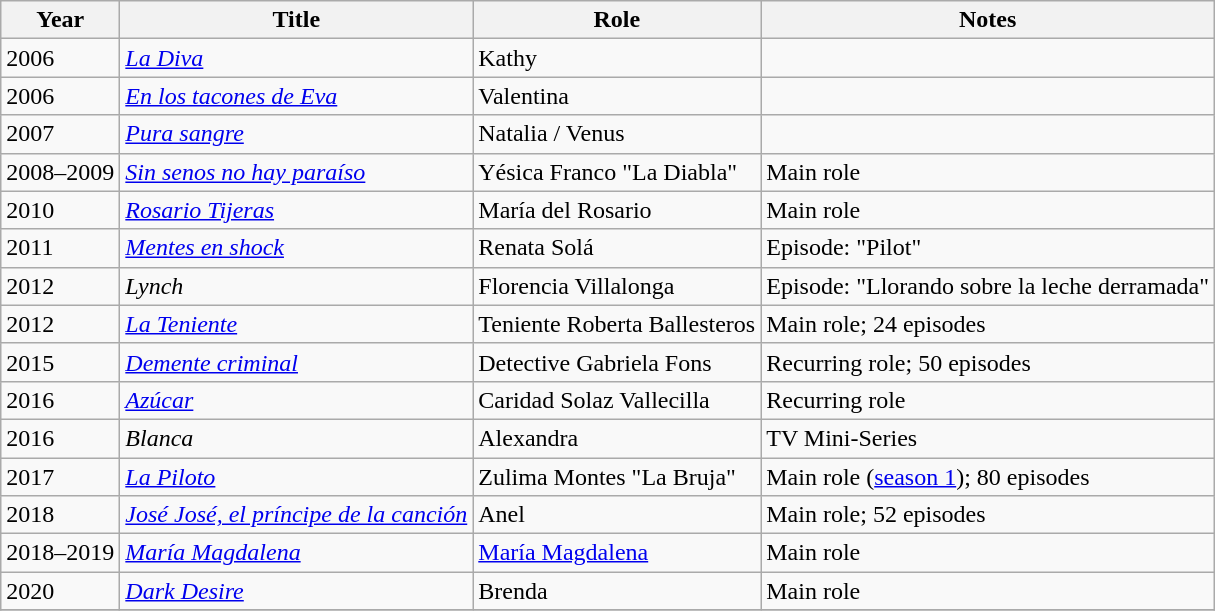<table class="wikitable sortable">
<tr>
<th>Year</th>
<th>Title</th>
<th>Role</th>
<th class="unsortable">Notes</th>
</tr>
<tr>
<td>2006</td>
<td><em><a href='#'>La Diva</a></em></td>
<td>Kathy</td>
<td></td>
</tr>
<tr>
<td>2006</td>
<td><em><a href='#'>En los tacones de Eva</a></em></td>
<td>Valentina</td>
<td></td>
</tr>
<tr>
<td>2007</td>
<td><em><a href='#'>Pura sangre</a></em></td>
<td>Natalia / Venus</td>
<td></td>
</tr>
<tr>
<td>2008–2009</td>
<td><em><a href='#'>Sin senos no hay paraíso</a></em></td>
<td>Yésica Franco "La Diabla"</td>
<td>Main role</td>
</tr>
<tr>
<td>2010</td>
<td><em><a href='#'>Rosario Tijeras</a></em></td>
<td>María del Rosario</td>
<td>Main role</td>
</tr>
<tr>
<td>2011</td>
<td><em><a href='#'>Mentes en shock</a></em></td>
<td>Renata Solá</td>
<td>Episode: "Pilot"</td>
</tr>
<tr>
<td>2012</td>
<td><em>Lynch</em></td>
<td>Florencia Villalonga</td>
<td>Episode: "Llorando sobre la leche derramada"</td>
</tr>
<tr>
<td>2012</td>
<td><em><a href='#'>La Teniente</a></em></td>
<td>Teniente Roberta Ballesteros</td>
<td>Main role; 24 episodes</td>
</tr>
<tr>
<td>2015</td>
<td><em><a href='#'>Demente criminal</a></em></td>
<td>Detective Gabriela Fons</td>
<td>Recurring role; 50 episodes</td>
</tr>
<tr>
<td>2016</td>
<td><em><a href='#'>Azúcar</a></em></td>
<td>Caridad Solaz Vallecilla</td>
<td>Recurring role</td>
</tr>
<tr>
<td>2016</td>
<td><em>Blanca</em></td>
<td>Alexandra</td>
<td>TV Mini-Series</td>
</tr>
<tr>
<td>2017</td>
<td><em><a href='#'>La Piloto</a></em></td>
<td>Zulima Montes "La Bruja"</td>
<td>Main role (<a href='#'>season 1</a>); 80 episodes</td>
</tr>
<tr>
<td>2018</td>
<td><em><a href='#'>José José, el príncipe de la canción</a></em></td>
<td>Anel</td>
<td>Main role; 52 episodes</td>
</tr>
<tr>
<td>2018–2019</td>
<td><em><a href='#'>María Magdalena</a></em></td>
<td><a href='#'>María Magdalena</a></td>
<td>Main role</td>
</tr>
<tr>
<td>2020</td>
<td><em><a href='#'>Dark Desire</a></em></td>
<td>Brenda</td>
<td>Main role</td>
</tr>
<tr>
</tr>
</table>
